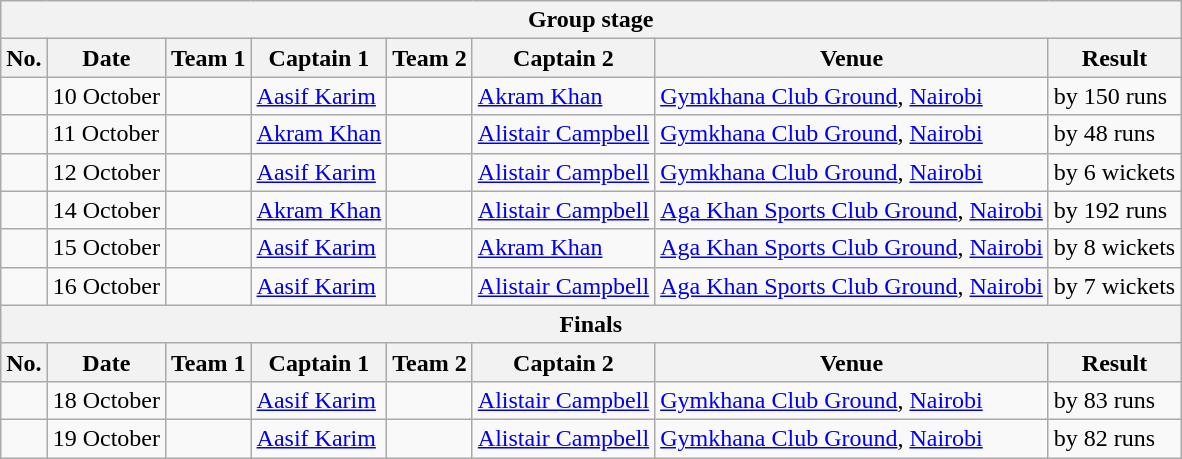<table class="wikitable">
<tr>
<th colspan="9">Group stage</th>
</tr>
<tr>
<th>No.</th>
<th>Date</th>
<th>Team 1</th>
<th>Captain 1</th>
<th>Team 2</th>
<th>Captain 2</th>
<th>Venue</th>
<th>Result</th>
</tr>
<tr>
<td></td>
<td>10 October</td>
<td></td>
<td><a href='#'>Aasif Karim</a></td>
<td></td>
<td><a href='#'>Akram Khan</a></td>
<td><a href='#'>Gymkhana Club Ground</a>, <a href='#'>Nairobi</a></td>
<td> by 150 runs</td>
</tr>
<tr>
<td></td>
<td>11 October</td>
<td></td>
<td><a href='#'>Akram Khan</a></td>
<td></td>
<td><a href='#'>Alistair Campbell</a></td>
<td><a href='#'>Gymkhana Club Ground</a>, <a href='#'>Nairobi</a></td>
<td> by 48 runs</td>
</tr>
<tr>
<td></td>
<td>12 October</td>
<td></td>
<td><a href='#'>Aasif Karim</a></td>
<td></td>
<td><a href='#'>Alistair Campbell</a></td>
<td><a href='#'>Gymkhana Club Ground</a>, <a href='#'>Nairobi</a></td>
<td> by 6 wickets</td>
</tr>
<tr>
<td></td>
<td>14 October</td>
<td></td>
<td><a href='#'>Akram Khan</a></td>
<td></td>
<td><a href='#'>Alistair Campbell</a></td>
<td><a href='#'>Aga Khan Sports Club Ground</a>, <a href='#'>Nairobi</a></td>
<td> by 192 runs</td>
</tr>
<tr>
<td></td>
<td>15 October</td>
<td></td>
<td><a href='#'>Aasif Karim</a></td>
<td></td>
<td><a href='#'>Akram Khan</a></td>
<td><a href='#'>Aga Khan Sports Club Ground</a>, <a href='#'>Nairobi</a></td>
<td> by 8 wickets</td>
</tr>
<tr>
<td></td>
<td>16 October</td>
<td></td>
<td><a href='#'>Aasif Karim</a></td>
<td></td>
<td><a href='#'>Alistair Campbell</a></td>
<td><a href='#'>Aga Khan Sports Club Ground</a>, <a href='#'>Nairobi</a></td>
<td> by 7 wickets</td>
</tr>
<tr>
<th colspan="9">Finals</th>
</tr>
<tr>
<th>No.</th>
<th>Date</th>
<th>Team 1</th>
<th>Captain 1</th>
<th>Team 2</th>
<th>Captain 2</th>
<th>Venue</th>
<th>Result</th>
</tr>
<tr>
<td></td>
<td>18 October</td>
<td></td>
<td><a href='#'>Aasif Karim</a></td>
<td></td>
<td><a href='#'>Alistair Campbell</a></td>
<td><a href='#'>Gymkhana Club Ground</a>, <a href='#'>Nairobi</a></td>
<td> by 83 runs</td>
</tr>
<tr>
<td></td>
<td>19 October</td>
<td></td>
<td><a href='#'>Aasif Karim</a></td>
<td></td>
<td><a href='#'>Alistair Campbell</a></td>
<td><a href='#'>Gymkhana Club Ground</a>, <a href='#'>Nairobi</a></td>
<td> by 82 runs</td>
</tr>
</table>
